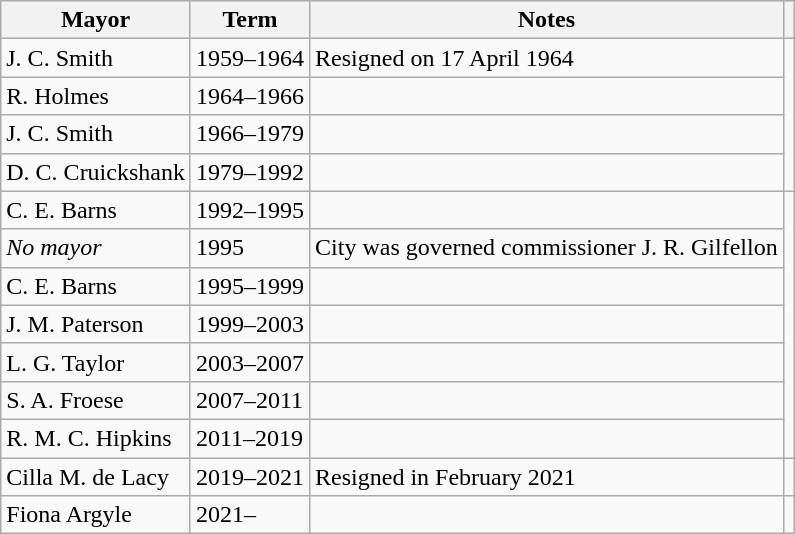<table class="wikitable">
<tr>
<th>Mayor</th>
<th>Term</th>
<th>Notes</th>
<th></th>
</tr>
<tr>
<td>J. C. Smith</td>
<td>1959–1964</td>
<td>Resigned on 17 April 1964</td>
<td rowspan="4"></td>
</tr>
<tr>
<td>R. Holmes</td>
<td>1964–1966</td>
<td></td>
</tr>
<tr>
<td>J. C. Smith</td>
<td>1966–1979</td>
<td></td>
</tr>
<tr>
<td>D. C. Cruickshank</td>
<td>1979–1992</td>
<td></td>
</tr>
<tr>
<td>C. E. Barns</td>
<td>1992–1995</td>
<td></td>
<td rowspan="7"></td>
</tr>
<tr>
<td><em>No mayor</em></td>
<td>1995</td>
<td>City was governed commissioner J. R. Gilfellon</td>
</tr>
<tr>
<td>C. E. Barns</td>
<td>1995–1999</td>
<td></td>
</tr>
<tr>
<td>J. M. Paterson</td>
<td>1999–2003</td>
<td></td>
</tr>
<tr>
<td>L. G. Taylor</td>
<td>2003–2007</td>
<td></td>
</tr>
<tr>
<td>S. A. Froese</td>
<td>2007–2011</td>
<td></td>
</tr>
<tr>
<td>R. M. C. Hipkins</td>
<td>2011–2019</td>
<td></td>
</tr>
<tr>
<td>Cilla M. de Lacy</td>
<td>2019–2021</td>
<td>Resigned in February 2021</td>
<td></td>
</tr>
<tr>
<td>Fiona Argyle</td>
<td>2021–</td>
<td></td>
<td></td>
</tr>
</table>
